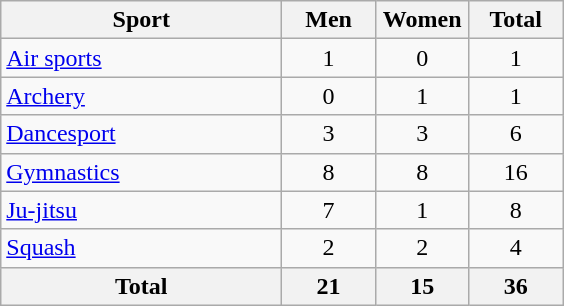<table class="wikitable sortable" style="text-align:center;">
<tr>
<th width=180>Sport</th>
<th width=55>Men</th>
<th width=55>Women</th>
<th width=55>Total</th>
</tr>
<tr>
<td align=left><a href='#'>Air sports</a></td>
<td>1</td>
<td>0</td>
<td>1</td>
</tr>
<tr>
<td align=left><a href='#'>Archery</a></td>
<td>0</td>
<td>1</td>
<td>1</td>
</tr>
<tr>
<td align=left><a href='#'>Dancesport</a></td>
<td>3</td>
<td>3</td>
<td>6</td>
</tr>
<tr>
<td align=left><a href='#'>Gymnastics</a></td>
<td>8</td>
<td>8</td>
<td>16</td>
</tr>
<tr>
<td align=left><a href='#'>Ju-jitsu</a></td>
<td>7</td>
<td>1</td>
<td>8</td>
</tr>
<tr>
<td align=left><a href='#'>Squash</a></td>
<td>2</td>
<td>2</td>
<td>4</td>
</tr>
<tr>
<th>Total</th>
<th>21</th>
<th>15</th>
<th>36</th>
</tr>
</table>
